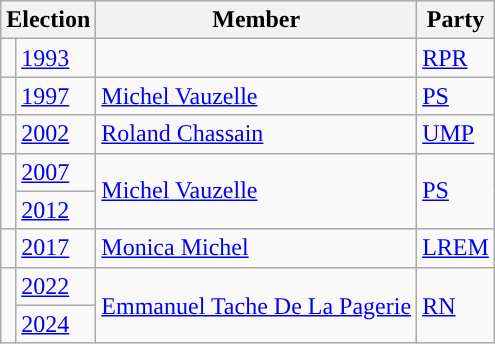<table class="wikitable">
<tr>
<th colspan="2">Election</th>
<th>Member</th>
<th>Party</th>
</tr>
<tr>
<td style="color:inherit;background-color: "></td>
<td><a href='#'>1993</a></td>
<td></td>
<td><a href='#'>RPR</a></td>
</tr>
<tr>
<td style="color:inherit;background-color: "></td>
<td><a href='#'>1997</a></td>
<td><a href='#'>Michel Vauzelle</a></td>
<td><a href='#'>PS</a></td>
</tr>
<tr>
<td style="color:inherit;background-color: "></td>
<td><a href='#'>2002</a></td>
<td><a href='#'>Roland Chassain</a></td>
<td><a href='#'>UMP</a></td>
</tr>
<tr>
<td rowspan=2 style="color:inherit;background-color: "></td>
<td><a href='#'>2007</a></td>
<td rowspan=2><a href='#'>Michel Vauzelle</a></td>
<td rowspan=2><a href='#'>PS</a></td>
</tr>
<tr>
<td><a href='#'>2012</a></td>
</tr>
<tr>
<td style="color:inherit;background-color: "></td>
<td><a href='#'>2017</a></td>
<td><a href='#'>Monica Michel</a></td>
<td><a href='#'>LREM</a></td>
</tr>
<tr>
<td rowspan=2 style="color:inherit;background-color: "></td>
<td><a href='#'>2022</a></td>
<td rowspan=2><a href='#'>Emmanuel Tache De La Pagerie</a></td>
<td rowspan=2><a href='#'>RN</a></td>
</tr>
<tr>
<td><a href='#'>2024</a></td>
</tr>
</table>
